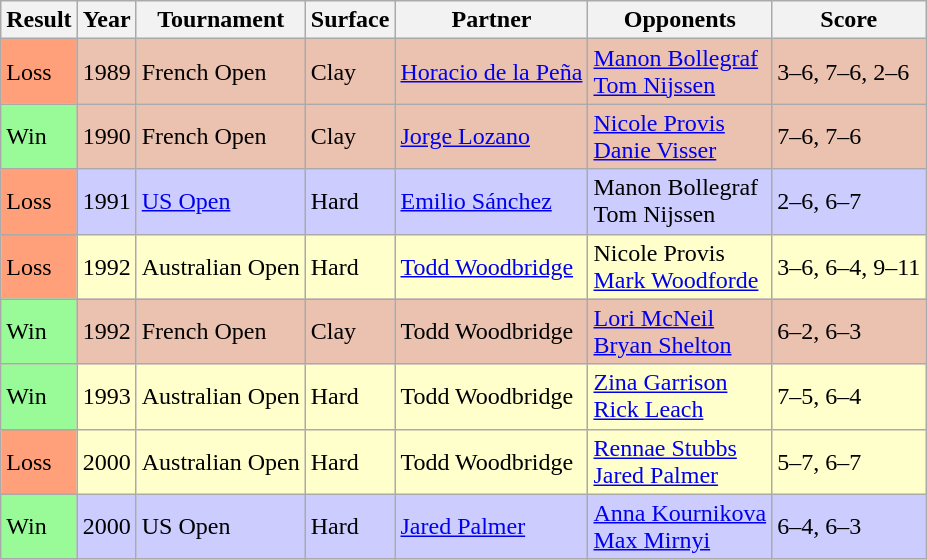<table class="sortable wikitable">
<tr>
<th>Result</th>
<th>Year</th>
<th>Tournament</th>
<th>Surface</th>
<th>Partner</th>
<th>Opponents</th>
<th class="unsortable">Score</th>
</tr>
<tr style="background:#ebc2af;">
<td style="background:#ffa07a;">Loss</td>
<td>1989</td>
<td>French Open</td>
<td>Clay</td>
<td> <a href='#'>Horacio de la Peña</a></td>
<td> <a href='#'>Manon Bollegraf</a><br> <a href='#'>Tom Nijssen</a></td>
<td>3–6, 7–6, 2–6</td>
</tr>
<tr style="background:#ebc2af;">
<td style="background:#98fb98;">Win</td>
<td>1990</td>
<td>French Open</td>
<td>Clay</td>
<td> <a href='#'>Jorge Lozano</a></td>
<td> <a href='#'>Nicole Provis</a><br> <a href='#'>Danie Visser</a></td>
<td>7–6, 7–6</td>
</tr>
<tr style="background:#ccccff;">
<td style="background:#ffa07a;">Loss</td>
<td>1991</td>
<td><a href='#'>US Open</a></td>
<td>Hard</td>
<td> <a href='#'>Emilio Sánchez</a></td>
<td> Manon Bollegraf<br> Tom Nijssen</td>
<td>2–6, 6–7</td>
</tr>
<tr style="background:#ffffcc;">
<td style="background:#ffa07a;">Loss</td>
<td>1992</td>
<td>Australian Open</td>
<td>Hard</td>
<td> <a href='#'>Todd Woodbridge</a></td>
<td> Nicole Provis<br> <a href='#'>Mark Woodforde</a></td>
<td>3–6, 6–4, 9–11</td>
</tr>
<tr style="background:#ebc2af;">
<td style="background:#98fb98;">Win</td>
<td>1992</td>
<td>French Open</td>
<td>Clay</td>
<td> Todd Woodbridge</td>
<td> <a href='#'>Lori McNeil</a><br> <a href='#'>Bryan Shelton</a></td>
<td>6–2, 6–3</td>
</tr>
<tr style="background:#ffffcc;">
<td style="background:#98fb98;">Win</td>
<td>1993</td>
<td>Australian Open</td>
<td>Hard</td>
<td> Todd Woodbridge</td>
<td> <a href='#'>Zina Garrison</a><br> <a href='#'>Rick Leach</a></td>
<td>7–5, 6–4</td>
</tr>
<tr style="background:#ffffcc;">
<td style="background:#ffa07a;">Loss</td>
<td>2000</td>
<td>Australian Open</td>
<td>Hard</td>
<td> Todd Woodbridge</td>
<td> <a href='#'>Rennae Stubbs</a><br> <a href='#'>Jared Palmer</a></td>
<td>5–7, 6–7</td>
</tr>
<tr style="background:#ccccff;">
<td style="background:#98fb98;">Win</td>
<td>2000</td>
<td>US Open</td>
<td>Hard</td>
<td> <a href='#'>Jared Palmer</a></td>
<td> <a href='#'>Anna Kournikova</a><br> <a href='#'>Max Mirnyi</a></td>
<td>6–4, 6–3</td>
</tr>
</table>
